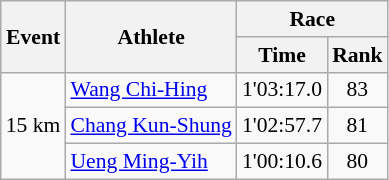<table class="wikitable" border="1" style="font-size:90%">
<tr>
<th rowspan=2>Event</th>
<th rowspan=2>Athlete</th>
<th colspan=2>Race</th>
</tr>
<tr>
<th>Time</th>
<th>Rank</th>
</tr>
<tr>
<td rowspan=3>15 km</td>
<td><a href='#'>Wang Chi-Hing</a></td>
<td align=center>1'03:17.0</td>
<td align=center>83</td>
</tr>
<tr>
<td><a href='#'>Chang Kun-Shung</a></td>
<td align=center>1'02:57.7</td>
<td align=center>81</td>
</tr>
<tr>
<td><a href='#'>Ueng Ming-Yih</a></td>
<td align=center>1'00:10.6</td>
<td align=center>80</td>
</tr>
</table>
